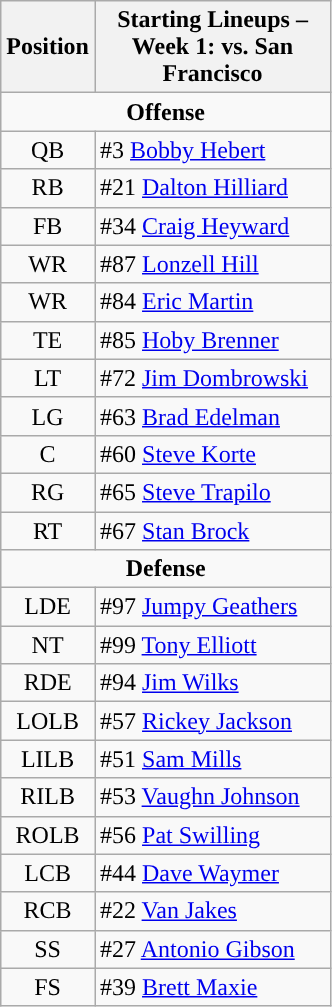<table class="wikitable">
<tr>
<th>Position</th>
<th width="150px" ">Starting Lineups – Week 1: vs. San Francisco</th>
</tr>
<tr>
<td colspan="2" style="text-align:center;"><strong>Offense</strong></td>
</tr>
<tr>
<td style="text-align:center;">QB</td>
<td>#3 <a href='#'>Bobby Hebert</a></td>
</tr>
<tr>
<td style="text-align:center;">RB</td>
<td>#21 <a href='#'>Dalton Hilliard</a></td>
</tr>
<tr>
<td style="text-align:center;">FB</td>
<td>#34 <a href='#'>Craig Heyward</a></td>
</tr>
<tr>
<td style="text-align:center;">WR</td>
<td>#87 <a href='#'>Lonzell Hill</a></td>
</tr>
<tr>
<td style="text-align:center;">WR</td>
<td>#84 <a href='#'>Eric Martin</a></td>
</tr>
<tr>
<td style="text-align:center;">TE</td>
<td>#85 <a href='#'>Hoby Brenner</a></td>
</tr>
<tr>
<td style="text-align:center;">LT</td>
<td>#72 <a href='#'>Jim Dombrowski</a></td>
</tr>
<tr>
<td style="text-align:center;">LG</td>
<td>#63 <a href='#'>Brad Edelman</a></td>
</tr>
<tr>
<td style="text-align:center;">C</td>
<td>#60 <a href='#'>Steve Korte</a></td>
</tr>
<tr>
<td style="text-align:center;">RG</td>
<td>#65 <a href='#'>Steve Trapilo</a></td>
</tr>
<tr>
<td style="text-align:center;">RT</td>
<td>#67 <a href='#'>Stan Brock</a></td>
</tr>
<tr>
<td colspan="2" style="text-align:center;"><strong>Defense</strong></td>
</tr>
<tr>
<td style="text-align:center;">LDE</td>
<td>#97 <a href='#'>Jumpy Geathers</a></td>
</tr>
<tr>
<td style="text-align:center;">NT</td>
<td>#99 <a href='#'>Tony Elliott</a></td>
</tr>
<tr>
<td style="text-align:center;">RDE</td>
<td>#94 <a href='#'>Jim Wilks</a></td>
</tr>
<tr>
<td style="text-align:center;">LOLB</td>
<td>#57 <a href='#'>Rickey Jackson</a></td>
</tr>
<tr>
<td style="text-align:center;">LILB</td>
<td>#51 <a href='#'>Sam Mills</a></td>
</tr>
<tr>
<td style="text-align:center;">RILB</td>
<td>#53 <a href='#'>Vaughn Johnson</a></td>
</tr>
<tr>
<td style="text-align:center;">ROLB</td>
<td>#56 <a href='#'>Pat Swilling</a></td>
</tr>
<tr>
<td style="text-align:center;">LCB</td>
<td>#44 <a href='#'>Dave Waymer</a></td>
</tr>
<tr>
<td style="text-align:center;">RCB</td>
<td>#22 <a href='#'>Van Jakes</a></td>
</tr>
<tr>
<td style="text-align:center;">SS</td>
<td>#27 <a href='#'>Antonio Gibson</a></td>
</tr>
<tr>
<td style="text-align:center;">FS</td>
<td>#39 <a href='#'>Brett Maxie</a></td>
</tr>
</table>
